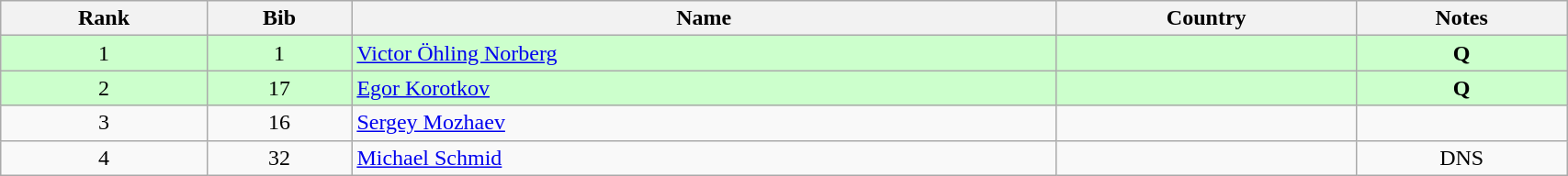<table class="wikitable" style="text-align:center;" width=90%>
<tr>
<th>Rank</th>
<th>Bib</th>
<th>Name</th>
<th>Country</th>
<th>Notes</th>
</tr>
<tr bgcolor=ccffcc>
<td>1</td>
<td>1</td>
<td align=left><a href='#'>Victor Öhling Norberg</a></td>
<td align=left></td>
<td><strong>Q</strong></td>
</tr>
<tr bgcolor=ccffcc>
<td>2</td>
<td>17</td>
<td align=left><a href='#'>Egor Korotkov</a></td>
<td align=left></td>
<td><strong>Q</strong></td>
</tr>
<tr>
<td>3</td>
<td>16</td>
<td align=left><a href='#'>Sergey Mozhaev</a></td>
<td align=left></td>
<td></td>
</tr>
<tr>
<td>4</td>
<td>32</td>
<td align=left><a href='#'>Michael Schmid</a></td>
<td align=left></td>
<td>DNS</td>
</tr>
</table>
